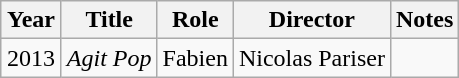<table class="wikitable sortable">
<tr>
<th width="33">Year</th>
<th>Title</th>
<th>Role</th>
<th>Director</th>
<th>Notes</th>
</tr>
<tr>
<td align="center">2013</td>
<td><em>Agit Pop</em></td>
<td>Fabien</td>
<td>Nicolas Pariser</td>
<td></td>
</tr>
</table>
